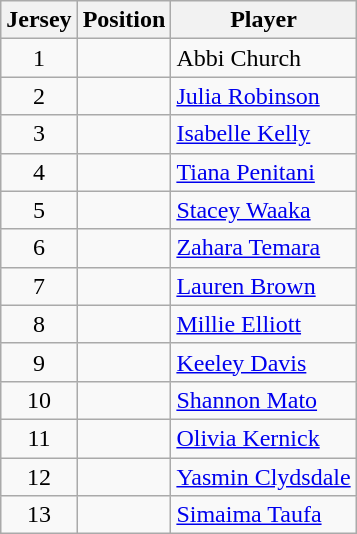<table class="wikitable" style="text-align:center;">
<tr>
<th>Jersey</th>
<th>Position</th>
<th>Player</th>
</tr>
<tr align=left>
<td align=center>1</td>
<td align=center></td>
<td> Abbi Church</td>
</tr>
<tr align=left>
<td align=center>2</td>
<td align=center></td>
<td> <a href='#'>Julia Robinson</a></td>
</tr>
<tr align=left>
<td align=center>3</td>
<td align=center></td>
<td> <a href='#'>Isabelle Kelly</a></td>
</tr>
<tr align=left>
<td align=center>4</td>
<td align=center></td>
<td> <a href='#'>Tiana Penitani</a></td>
</tr>
<tr align=left>
<td align=center>5</td>
<td align=center></td>
<td> <a href='#'>Stacey Waaka</a></td>
</tr>
<tr align=left>
<td align=center>6</td>
<td align=center></td>
<td> <a href='#'>Zahara Temara</a></td>
</tr>
<tr align=left>
<td align=center>7</td>
<td align=center></td>
<td> <a href='#'>Lauren Brown</a></td>
</tr>
<tr align=left>
<td align=center>8</td>
<td align=center></td>
<td> <a href='#'>Millie Elliott</a></td>
</tr>
<tr align=left>
<td align=center>9</td>
<td align=center></td>
<td> <a href='#'>Keeley Davis</a></td>
</tr>
<tr align=left>
<td align=center>10</td>
<td align=center></td>
<td> <a href='#'>Shannon Mato</a></td>
</tr>
<tr align=left>
<td align=center>11</td>
<td align=center></td>
<td> <a href='#'>Olivia Kernick</a></td>
</tr>
<tr align=left>
<td align=center>12</td>
<td align=center></td>
<td> <a href='#'>Yasmin Clydsdale</a></td>
</tr>
<tr align=left>
<td align=center>13</td>
<td align=center></td>
<td> <a href='#'>Simaima Taufa</a></td>
</tr>
</table>
